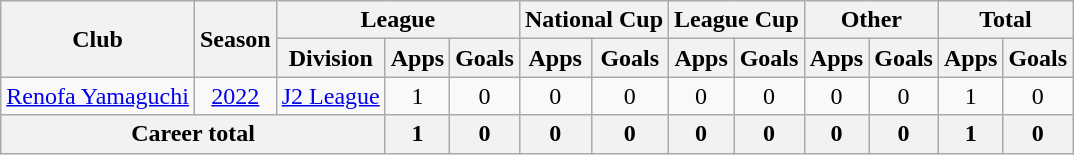<table class="wikitable" style="text-align: center">
<tr>
<th rowspan="2">Club</th>
<th rowspan="2">Season</th>
<th colspan="3">League</th>
<th colspan="2">National Cup</th>
<th colspan="2">League Cup</th>
<th colspan="2">Other</th>
<th colspan="2">Total</th>
</tr>
<tr>
<th>Division</th>
<th>Apps</th>
<th>Goals</th>
<th>Apps</th>
<th>Goals</th>
<th>Apps</th>
<th>Goals</th>
<th>Apps</th>
<th>Goals</th>
<th>Apps</th>
<th>Goals</th>
</tr>
<tr>
<td><a href='#'>Renofa Yamaguchi</a></td>
<td><a href='#'>2022</a></td>
<td><a href='#'>J2 League</a></td>
<td>1</td>
<td>0</td>
<td>0</td>
<td>0</td>
<td>0</td>
<td>0</td>
<td>0</td>
<td>0</td>
<td>1</td>
<td>0</td>
</tr>
<tr>
<th colspan=3>Career total</th>
<th>1</th>
<th>0</th>
<th>0</th>
<th>0</th>
<th>0</th>
<th>0</th>
<th>0</th>
<th>0</th>
<th>1</th>
<th>0</th>
</tr>
</table>
